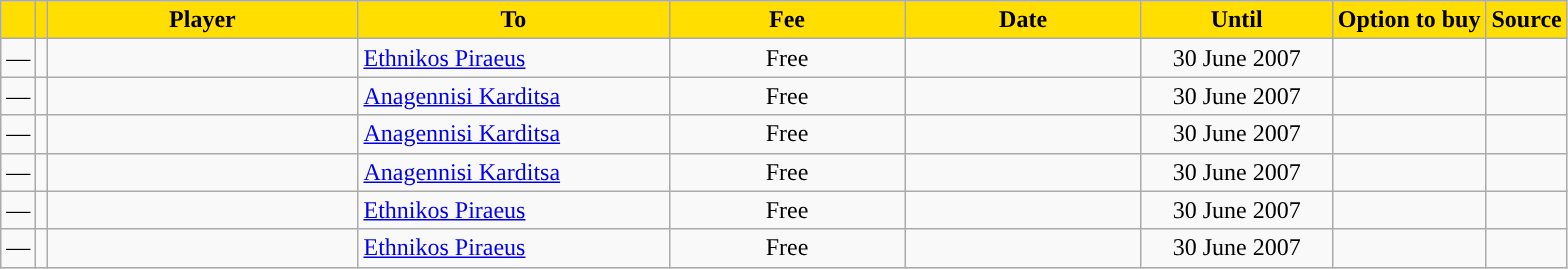<table class="wikitable sortable">
<tr>
<th style="background:#FFDE00"></th>
<th style="background:#FFDE00"></th>
<th width=200 style="background:#FFDE00">Player</th>
<th width=200 style="background:#FFDE00">To</th>
<th width=150 style="background:#FFDE00">Fee</th>
<th width=150 style="background:#FFDE00">Date</th>
<th width=120 style="background:#FFDE00">Until</th>
<th style="background:#FFDE00">Option to buy</th>
<th style="background:#FFDE00">Source</th>
</tr>
<tr>
<td align=center>—</td>
<td align=center></td>
<td></td>
<td> <a href='#'>Ethnikos Piraeus</a></td>
<td align=center>Free</td>
<td align=center></td>
<td align=center>30 June 2007</td>
<td align=center></td>
<td align=center></td>
</tr>
<tr>
<td align=center>—</td>
<td align=center></td>
<td></td>
<td> <a href='#'>Anagennisi Karditsa</a></td>
<td align=center>Free</td>
<td align=center></td>
<td align=center>30 June 2007</td>
<td align=center></td>
<td align=center></td>
</tr>
<tr>
<td align=center>—</td>
<td align=center></td>
<td></td>
<td> <a href='#'>Anagennisi Karditsa</a></td>
<td align=center>Free</td>
<td align=center></td>
<td align=center>30 June 2007</td>
<td align=center></td>
<td align=center></td>
</tr>
<tr>
<td align=center>—</td>
<td align=center></td>
<td></td>
<td> <a href='#'>Anagennisi Karditsa</a></td>
<td align=center>Free</td>
<td align=center></td>
<td align=center>30 June 2007</td>
<td align=center></td>
<td align=center></td>
</tr>
<tr>
<td align=center>—</td>
<td align=center></td>
<td></td>
<td> <a href='#'>Ethnikos Piraeus</a></td>
<td align=center>Free</td>
<td align=center></td>
<td align=center>30 June 2007</td>
<td align=center></td>
<td align=center></td>
</tr>
<tr>
<td align=center>—</td>
<td align=center></td>
<td></td>
<td> <a href='#'>Ethnikos Piraeus</a></td>
<td align=center>Free</td>
<td align=center></td>
<td align=center>30 June 2007</td>
<td align=center></td>
<td align=center></td>
</tr>
</table>
